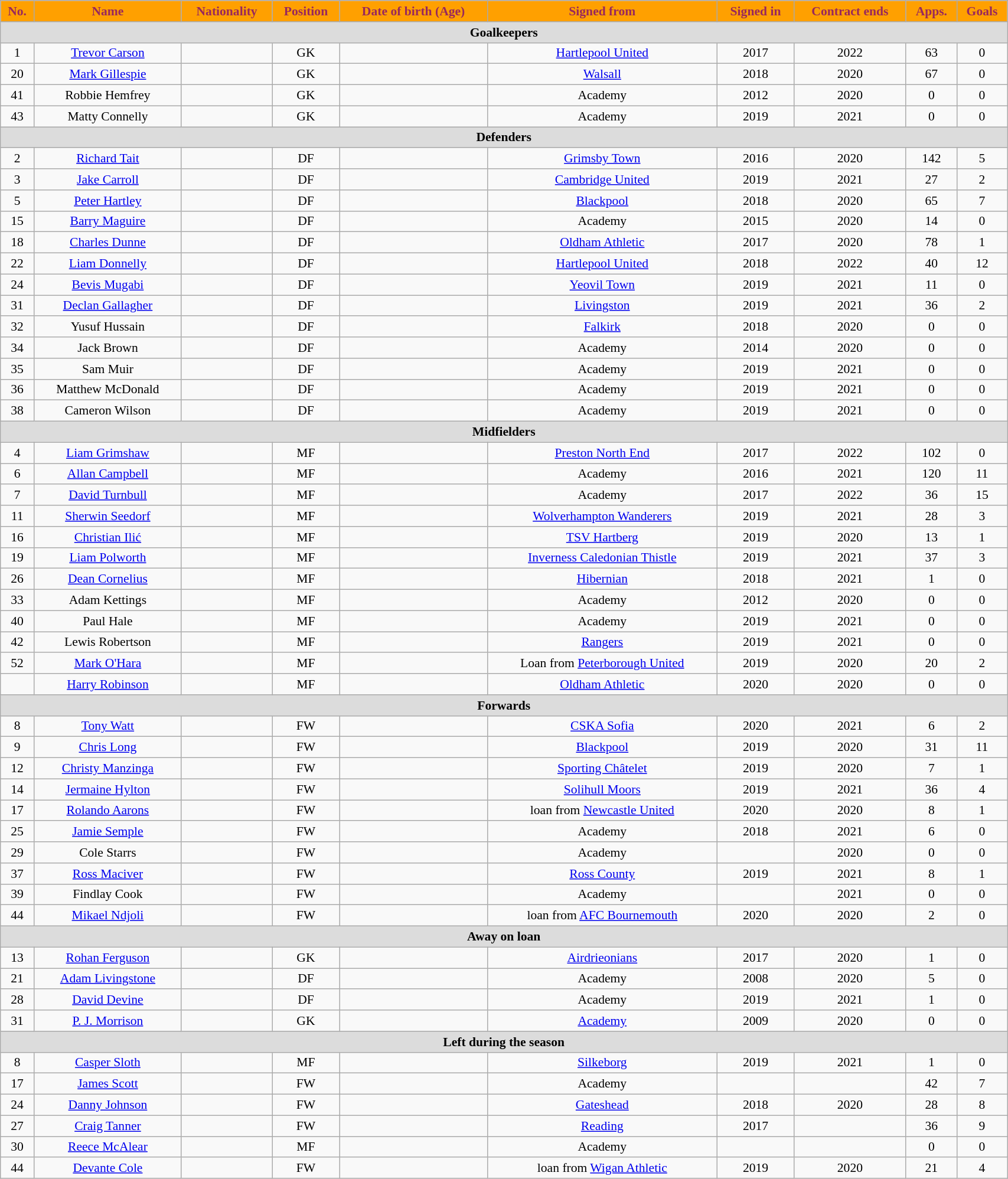<table class="wikitable"  style="text-align:center; font-size:90%; width:90%;">
<tr>
<th style="background:#ffa000; color:#98285c; text-align:center;">No.</th>
<th style="background:#ffa000; color:#98285c; text-align:center;">Name</th>
<th style="background:#ffa000; color:#98285c; text-align:center;">Nationality</th>
<th style="background:#ffa000; color:#98285c; text-align:center;">Position</th>
<th style="background:#ffa000; color:#98285c; text-align:center;">Date of birth (Age)</th>
<th style="background:#ffa000; color:#98285c; text-align:center;">Signed from</th>
<th style="background:#ffa000; color:#98285c; text-align:center;">Signed in</th>
<th style="background:#ffa000; color:#98285c; text-align:center;">Contract ends</th>
<th style="background:#ffa000; color:#98285c; text-align:center;">Apps.</th>
<th style="background:#ffa000; color:#98285c; text-align:center;">Goals</th>
</tr>
<tr>
<th colspan="11"  style="background:#dcdcdc; text-align:center;">Goalkeepers</th>
</tr>
<tr>
<td>1</td>
<td><a href='#'>Trevor Carson</a></td>
<td></td>
<td>GK</td>
<td></td>
<td><a href='#'>Hartlepool United</a></td>
<td>2017</td>
<td>2022</td>
<td>63</td>
<td>0</td>
</tr>
<tr>
<td>20</td>
<td><a href='#'>Mark Gillespie</a></td>
<td></td>
<td>GK</td>
<td></td>
<td><a href='#'>Walsall</a></td>
<td>2018</td>
<td>2020</td>
<td>67</td>
<td>0</td>
</tr>
<tr>
<td>41</td>
<td>Robbie Hemfrey</td>
<td></td>
<td>GK</td>
<td></td>
<td>Academy</td>
<td>2012</td>
<td>2020</td>
<td>0</td>
<td>0</td>
</tr>
<tr>
<td>43</td>
<td>Matty Connelly</td>
<td></td>
<td>GK</td>
<td></td>
<td>Academy</td>
<td>2019</td>
<td>2021</td>
<td>0</td>
<td>0</td>
</tr>
<tr>
<th colspan="11"  style="background:#dcdcdc; text-align:center;">Defenders</th>
</tr>
<tr>
<td>2</td>
<td><a href='#'>Richard Tait</a></td>
<td></td>
<td>DF</td>
<td></td>
<td><a href='#'>Grimsby Town</a></td>
<td>2016</td>
<td>2020</td>
<td>142</td>
<td>5</td>
</tr>
<tr>
<td>3</td>
<td><a href='#'>Jake Carroll</a></td>
<td></td>
<td>DF</td>
<td></td>
<td><a href='#'>Cambridge United</a></td>
<td>2019</td>
<td>2021</td>
<td>27</td>
<td>2</td>
</tr>
<tr>
<td>5</td>
<td><a href='#'>Peter Hartley</a></td>
<td></td>
<td>DF</td>
<td></td>
<td><a href='#'>Blackpool</a></td>
<td>2018</td>
<td>2020</td>
<td>65</td>
<td>7</td>
</tr>
<tr>
<td>15</td>
<td><a href='#'>Barry Maguire</a></td>
<td></td>
<td>DF</td>
<td></td>
<td>Academy</td>
<td>2015</td>
<td>2020</td>
<td>14</td>
<td>0</td>
</tr>
<tr>
<td>18</td>
<td><a href='#'>Charles Dunne</a></td>
<td></td>
<td>DF</td>
<td></td>
<td><a href='#'>Oldham Athletic</a></td>
<td>2017</td>
<td>2020</td>
<td>78</td>
<td>1</td>
</tr>
<tr>
<td>22</td>
<td><a href='#'>Liam Donnelly</a></td>
<td></td>
<td>DF</td>
<td></td>
<td><a href='#'>Hartlepool United</a></td>
<td>2018</td>
<td>2022</td>
<td>40</td>
<td>12</td>
</tr>
<tr>
<td>24</td>
<td><a href='#'>Bevis Mugabi</a></td>
<td></td>
<td>DF</td>
<td></td>
<td><a href='#'>Yeovil Town</a></td>
<td>2019</td>
<td>2021</td>
<td>11</td>
<td>0</td>
</tr>
<tr>
<td>31</td>
<td><a href='#'>Declan Gallagher</a></td>
<td></td>
<td>DF</td>
<td></td>
<td><a href='#'>Livingston</a></td>
<td>2019</td>
<td>2021</td>
<td>36</td>
<td>2</td>
</tr>
<tr>
<td>32</td>
<td>Yusuf Hussain</td>
<td></td>
<td>DF</td>
<td></td>
<td><a href='#'>Falkirk</a></td>
<td>2018</td>
<td>2020</td>
<td>0</td>
<td>0</td>
</tr>
<tr>
<td>34</td>
<td>Jack Brown</td>
<td></td>
<td>DF</td>
<td></td>
<td>Academy</td>
<td>2014</td>
<td>2020</td>
<td>0</td>
<td>0</td>
</tr>
<tr>
<td>35</td>
<td>Sam Muir</td>
<td></td>
<td>DF</td>
<td></td>
<td>Academy</td>
<td>2019</td>
<td>2021</td>
<td>0</td>
<td>0</td>
</tr>
<tr>
<td>36</td>
<td>Matthew McDonald</td>
<td></td>
<td>DF</td>
<td></td>
<td>Academy</td>
<td>2019</td>
<td>2021</td>
<td>0</td>
<td>0</td>
</tr>
<tr>
<td>38</td>
<td>Cameron Wilson</td>
<td></td>
<td>DF</td>
<td></td>
<td>Academy</td>
<td>2019</td>
<td>2021</td>
<td>0</td>
<td>0</td>
</tr>
<tr>
<th colspan="11"  style="background:#dcdcdc; text-align:center;">Midfielders</th>
</tr>
<tr>
<td>4</td>
<td><a href='#'>Liam Grimshaw</a></td>
<td></td>
<td>MF</td>
<td></td>
<td><a href='#'>Preston North End</a></td>
<td>2017</td>
<td>2022</td>
<td>102</td>
<td>0</td>
</tr>
<tr>
<td>6</td>
<td><a href='#'>Allan Campbell</a></td>
<td></td>
<td>MF</td>
<td></td>
<td>Academy</td>
<td>2016</td>
<td>2021</td>
<td>120</td>
<td>11</td>
</tr>
<tr>
<td>7</td>
<td><a href='#'>David Turnbull</a></td>
<td></td>
<td>MF</td>
<td></td>
<td>Academy</td>
<td>2017</td>
<td>2022</td>
<td>36</td>
<td>15</td>
</tr>
<tr>
<td>11</td>
<td><a href='#'>Sherwin Seedorf</a></td>
<td></td>
<td>MF</td>
<td></td>
<td><a href='#'>Wolverhampton Wanderers</a></td>
<td>2019</td>
<td>2021</td>
<td>28</td>
<td>3</td>
</tr>
<tr>
<td>16</td>
<td><a href='#'>Christian Ilić</a></td>
<td></td>
<td>MF</td>
<td></td>
<td><a href='#'>TSV Hartberg</a></td>
<td>2019</td>
<td>2020</td>
<td>13</td>
<td>1</td>
</tr>
<tr>
<td>19</td>
<td><a href='#'>Liam Polworth</a></td>
<td></td>
<td>MF</td>
<td></td>
<td><a href='#'>Inverness Caledonian Thistle</a></td>
<td>2019</td>
<td>2021</td>
<td>37</td>
<td>3</td>
</tr>
<tr>
<td>26</td>
<td><a href='#'>Dean Cornelius</a></td>
<td></td>
<td>MF</td>
<td></td>
<td><a href='#'>Hibernian</a></td>
<td>2018</td>
<td>2021</td>
<td>1</td>
<td>0</td>
</tr>
<tr>
<td>33</td>
<td>Adam Kettings</td>
<td></td>
<td>MF</td>
<td></td>
<td>Academy</td>
<td>2012</td>
<td>2020</td>
<td>0</td>
<td>0</td>
</tr>
<tr>
<td>40</td>
<td>Paul Hale</td>
<td></td>
<td>MF</td>
<td></td>
<td>Academy</td>
<td>2019</td>
<td>2021</td>
<td>0</td>
<td>0</td>
</tr>
<tr>
<td>42</td>
<td>Lewis Robertson</td>
<td></td>
<td>MF</td>
<td></td>
<td><a href='#'>Rangers</a></td>
<td>2019</td>
<td>2021</td>
<td>0</td>
<td>0</td>
</tr>
<tr>
<td>52</td>
<td><a href='#'>Mark O'Hara</a></td>
<td></td>
<td>MF</td>
<td></td>
<td>Loan from <a href='#'>Peterborough United</a></td>
<td>2019</td>
<td>2020</td>
<td>20</td>
<td>2</td>
</tr>
<tr>
<td></td>
<td><a href='#'>Harry Robinson</a></td>
<td></td>
<td>MF</td>
<td></td>
<td><a href='#'>Oldham Athletic</a></td>
<td>2020</td>
<td>2020</td>
<td>0</td>
<td>0</td>
</tr>
<tr>
<th colspan="11"  style="background:#dcdcdc; text-align:center;">Forwards</th>
</tr>
<tr>
<td>8</td>
<td><a href='#'>Tony Watt</a></td>
<td></td>
<td>FW</td>
<td></td>
<td><a href='#'>CSKA Sofia</a></td>
<td>2020</td>
<td>2021</td>
<td>6</td>
<td>2</td>
</tr>
<tr>
<td>9</td>
<td><a href='#'>Chris Long</a></td>
<td></td>
<td>FW</td>
<td></td>
<td><a href='#'>Blackpool</a></td>
<td>2019</td>
<td>2020</td>
<td>31</td>
<td>11</td>
</tr>
<tr>
<td>12</td>
<td><a href='#'>Christy Manzinga</a></td>
<td></td>
<td>FW</td>
<td></td>
<td><a href='#'>Sporting Châtelet</a></td>
<td>2019</td>
<td>2020</td>
<td>7</td>
<td>1</td>
</tr>
<tr>
<td>14</td>
<td><a href='#'>Jermaine Hylton</a></td>
<td></td>
<td>FW</td>
<td></td>
<td><a href='#'>Solihull Moors</a></td>
<td>2019</td>
<td>2021</td>
<td>36</td>
<td>4</td>
</tr>
<tr>
<td>17</td>
<td><a href='#'>Rolando Aarons</a></td>
<td></td>
<td>FW</td>
<td></td>
<td>loan from <a href='#'>Newcastle United</a></td>
<td>2020</td>
<td>2020</td>
<td>8</td>
<td>1</td>
</tr>
<tr>
<td>25</td>
<td><a href='#'>Jamie Semple</a></td>
<td></td>
<td>FW</td>
<td></td>
<td>Academy</td>
<td>2018</td>
<td>2021</td>
<td>6</td>
<td>0</td>
</tr>
<tr>
<td>29</td>
<td>Cole Starrs</td>
<td></td>
<td>FW</td>
<td></td>
<td>Academy</td>
<td></td>
<td>2020</td>
<td>0</td>
<td>0</td>
</tr>
<tr>
<td>37</td>
<td><a href='#'>Ross Maciver</a></td>
<td></td>
<td>FW</td>
<td></td>
<td><a href='#'>Ross County</a></td>
<td>2019</td>
<td>2021</td>
<td>8</td>
<td>1</td>
</tr>
<tr>
<td>39</td>
<td>Findlay Cook</td>
<td></td>
<td>FW</td>
<td></td>
<td>Academy</td>
<td></td>
<td>2021</td>
<td>0</td>
<td>0</td>
</tr>
<tr>
<td>44</td>
<td><a href='#'>Mikael Ndjoli</a></td>
<td></td>
<td>FW</td>
<td></td>
<td>loan from <a href='#'>AFC Bournemouth</a></td>
<td>2020</td>
<td>2020</td>
<td>2</td>
<td>0</td>
</tr>
<tr>
<th colspan="11"  style="background:#dcdcdc; text-align:center;">Away on loan</th>
</tr>
<tr>
<td>13</td>
<td><a href='#'>Rohan Ferguson</a></td>
<td></td>
<td>GK</td>
<td></td>
<td><a href='#'>Airdrieonians</a></td>
<td>2017</td>
<td>2020</td>
<td>1</td>
<td>0</td>
</tr>
<tr>
<td>21</td>
<td><a href='#'>Adam Livingstone</a></td>
<td></td>
<td>DF</td>
<td></td>
<td>Academy</td>
<td>2008</td>
<td>2020</td>
<td>5</td>
<td>0</td>
</tr>
<tr>
<td>28</td>
<td><a href='#'>David Devine</a></td>
<td></td>
<td>DF</td>
<td></td>
<td>Academy</td>
<td>2019</td>
<td>2021</td>
<td>1</td>
<td>0</td>
</tr>
<tr>
<td>31</td>
<td><a href='#'>P. J. Morrison</a></td>
<td></td>
<td>GK</td>
<td></td>
<td><a href='#'>Academy</a></td>
<td>2009</td>
<td>2020</td>
<td>0</td>
<td>0</td>
</tr>
<tr>
<th colspan="11"  style="background:#dcdcdc; text-align:center;">Left during the season</th>
</tr>
<tr>
<td>8</td>
<td><a href='#'>Casper Sloth</a></td>
<td></td>
<td>MF</td>
<td></td>
<td><a href='#'>Silkeborg</a></td>
<td>2019</td>
<td>2021</td>
<td>1</td>
<td>0</td>
</tr>
<tr>
<td>17</td>
<td><a href='#'>James Scott</a></td>
<td></td>
<td>FW</td>
<td></td>
<td>Academy</td>
<td></td>
<td></td>
<td>42</td>
<td>7</td>
</tr>
<tr>
<td>24</td>
<td><a href='#'>Danny Johnson</a></td>
<td></td>
<td>FW</td>
<td></td>
<td><a href='#'>Gateshead</a></td>
<td>2018</td>
<td>2020</td>
<td>28</td>
<td>8</td>
</tr>
<tr>
<td>27</td>
<td><a href='#'>Craig Tanner</a></td>
<td></td>
<td>FW</td>
<td></td>
<td><a href='#'>Reading</a></td>
<td>2017</td>
<td></td>
<td>36</td>
<td>9</td>
</tr>
<tr>
<td>30</td>
<td><a href='#'>Reece McAlear</a></td>
<td></td>
<td>MF</td>
<td></td>
<td>Academy</td>
<td></td>
<td></td>
<td>0</td>
<td>0</td>
</tr>
<tr>
<td>44</td>
<td><a href='#'>Devante Cole</a></td>
<td></td>
<td>FW</td>
<td></td>
<td>loan from <a href='#'>Wigan Athletic</a></td>
<td>2019</td>
<td>2020</td>
<td>21</td>
<td>4</td>
</tr>
</table>
